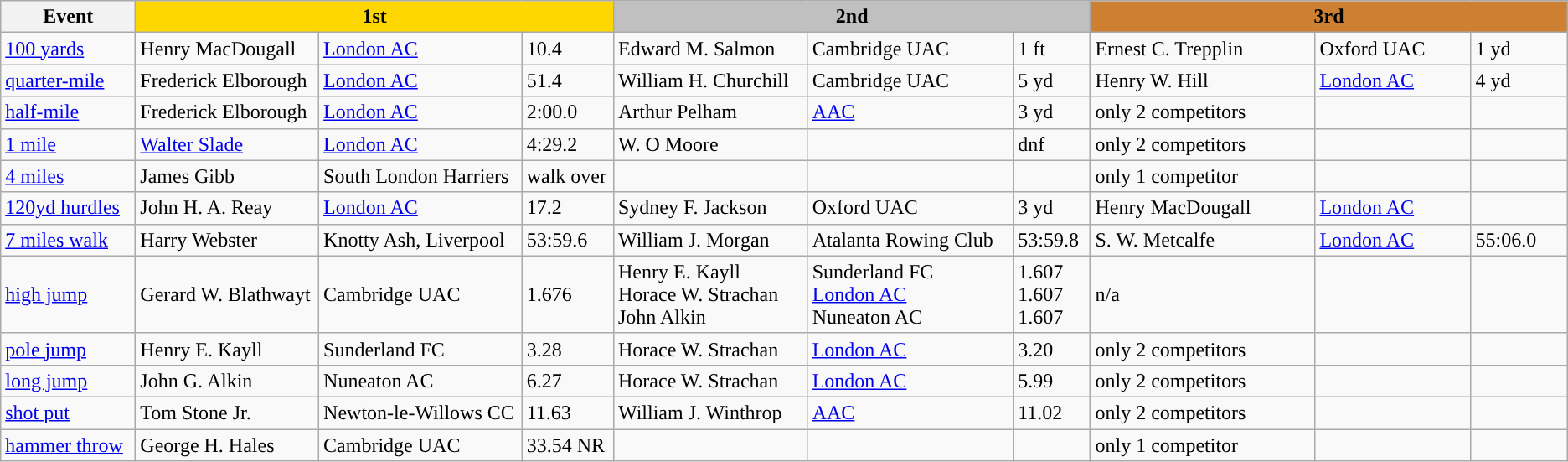<table class="wikitable" style="text-align:left">
<tr>
<th width=100>Event</th>
<th colspan="3" width="380" style="background:gold;">1st</th>
<th colspan="3" width="380" style="background:silver;">2nd</th>
<th colspan="3" width="380" style="background:#CD7F32;">3rd</th>
</tr>
<tr>
<td><a href='#'>100 yards</a></td>
<td>Henry MacDougall</td>
<td><a href='#'>London AC</a></td>
<td>10.4</td>
<td>Edward M. Salmon</td>
<td>Cambridge UAC</td>
<td>1 ft</td>
<td>Ernest C. Trepplin</td>
<td>Oxford UAC</td>
<td>1 yd</td>
</tr>
<tr>
<td><a href='#'>quarter-mile</a></td>
<td>Frederick Elborough</td>
<td><a href='#'>London AC</a></td>
<td>51.4</td>
<td>William H. Churchill</td>
<td>Cambridge UAC</td>
<td>5 yd</td>
<td>Henry W. Hill</td>
<td><a href='#'>London AC</a></td>
<td>4 yd</td>
</tr>
<tr>
<td><a href='#'>half-mile</a></td>
<td>Frederick Elborough</td>
<td><a href='#'>London AC</a></td>
<td>2:00.0</td>
<td>Arthur Pelham</td>
<td><a href='#'>AAC</a></td>
<td>3 yd</td>
<td>only 2 competitors</td>
<td></td>
<td></td>
</tr>
<tr>
<td><a href='#'>1 mile</a></td>
<td><a href='#'>Walter Slade</a></td>
<td><a href='#'>London AC</a></td>
<td>4:29.2</td>
<td>W. O Moore</td>
<td></td>
<td>dnf</td>
<td>only 2 competitors</td>
<td></td>
<td></td>
</tr>
<tr>
<td><a href='#'>4 miles</a></td>
<td>James Gibb</td>
<td>South London Harriers</td>
<td>walk over</td>
<td></td>
<td></td>
<td></td>
<td>only 1 competitor</td>
<td></td>
<td></td>
</tr>
<tr>
<td><a href='#'>120yd hurdles</a></td>
<td>John H. A. Reay</td>
<td><a href='#'>London AC</a></td>
<td>17.2</td>
<td>Sydney F. Jackson</td>
<td>Oxford UAC</td>
<td>3 yd</td>
<td>Henry MacDougall</td>
<td><a href='#'>London AC</a></td>
<td></td>
</tr>
<tr>
<td><a href='#'>7 miles walk</a></td>
<td>Harry Webster</td>
<td>Knotty Ash, Liverpool</td>
<td>53:59.6</td>
<td>William J. Morgan</td>
<td>Atalanta Rowing Club</td>
<td>53:59.8</td>
<td>S. W. Metcalfe</td>
<td><a href='#'>London AC</a></td>
<td>55:06.0</td>
</tr>
<tr>
<td><a href='#'>high jump</a></td>
<td>Gerard W. Blathwayt</td>
<td>Cambridge UAC</td>
<td>1.676</td>
<td>Henry E. Kayll<br>Horace W. Strachan<br>John Alkin</td>
<td>Sunderland FC<br><a href='#'>London AC</a>  <br>Nuneaton AC</td>
<td>1.607<br>1.607<br>1.607</td>
<td>n/a</td>
<td></td>
<td></td>
</tr>
<tr>
<td><a href='#'>pole jump</a></td>
<td>Henry E. Kayll</td>
<td>Sunderland FC</td>
<td>3.28</td>
<td>Horace W. Strachan</td>
<td><a href='#'>London AC</a></td>
<td>3.20</td>
<td>only 2 competitors</td>
<td></td>
<td></td>
</tr>
<tr>
<td><a href='#'>long jump</a></td>
<td>John G. Alkin</td>
<td>Nuneaton AC</td>
<td>6.27</td>
<td>Horace W. Strachan</td>
<td><a href='#'>London AC</a></td>
<td>5.99</td>
<td>only 2 competitors</td>
<td></td>
<td></td>
</tr>
<tr>
<td><a href='#'>shot put</a></td>
<td>Tom Stone Jr.</td>
<td>Newton-le-Willows CC</td>
<td>11.63</td>
<td>William J. Winthrop</td>
<td><a href='#'>AAC</a></td>
<td>11.02</td>
<td>only 2 competitors</td>
<td></td>
<td></td>
</tr>
<tr>
<td><a href='#'>hammer throw</a></td>
<td>George H. Hales</td>
<td>Cambridge UAC</td>
<td>33.54 NR</td>
<td></td>
<td></td>
<td></td>
<td>only 1 competitor</td>
<td></td>
<td></td>
</tr>
</table>
